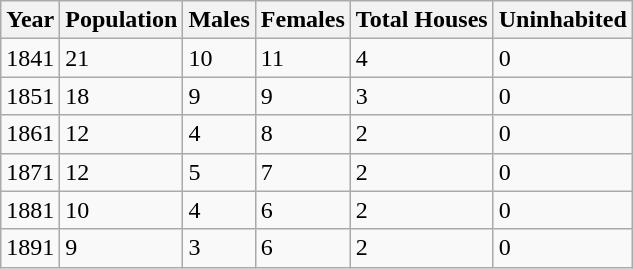<table class="wikitable">
<tr>
<th>Year</th>
<th>Population</th>
<th>Males</th>
<th>Females</th>
<th>Total Houses</th>
<th>Uninhabited</th>
</tr>
<tr>
<td>1841</td>
<td>21</td>
<td>10</td>
<td>11</td>
<td>4</td>
<td>0</td>
</tr>
<tr>
<td>1851</td>
<td>18</td>
<td>9</td>
<td>9</td>
<td>3</td>
<td>0</td>
</tr>
<tr>
<td>1861</td>
<td>12</td>
<td>4</td>
<td>8</td>
<td>2</td>
<td>0</td>
</tr>
<tr>
<td>1871</td>
<td>12</td>
<td>5</td>
<td>7</td>
<td>2</td>
<td>0</td>
</tr>
<tr>
<td>1881</td>
<td>10</td>
<td>4</td>
<td>6</td>
<td>2</td>
<td>0</td>
</tr>
<tr>
<td>1891</td>
<td>9</td>
<td>3</td>
<td>6</td>
<td>2</td>
<td>0</td>
</tr>
</table>
